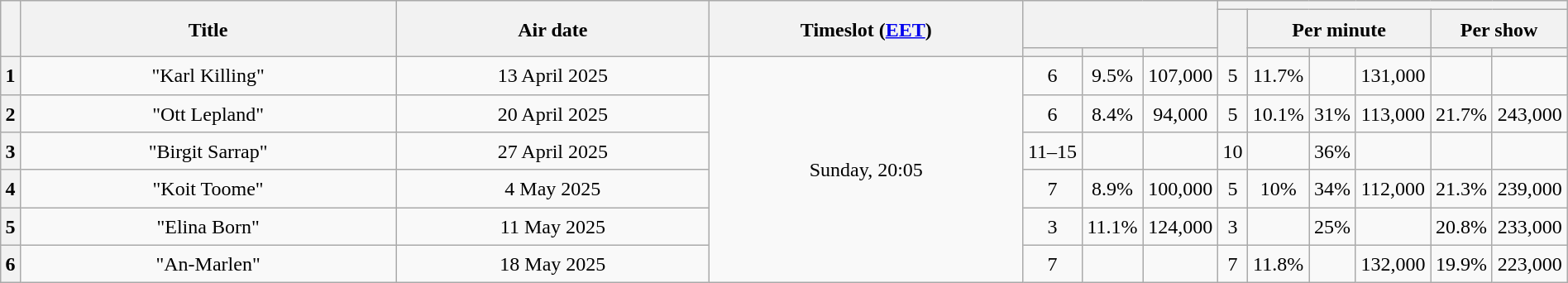<table class="sortable wikitable plainrowheaders mw-collapsible" style="text-align:center; line-height:23px; width:100%;">
<tr>
<th rowspan=3 class="unsortable"></th>
<th width=24% rowspan=3 class="unsortable">Title</th>
<th width=20% rowspan=3 class="unsortable">Air date</th>
<th width=20% rowspan=3 class="unsortable">Timeslot (<a href='#'>EET</a>)</th>
<th colspan=3 rowspan=2></th>
<th colspan=6></th>
</tr>
<tr>
<th class="unsortable" rowspan=2></th>
<th colspan=3>Per minute</th>
<th colspan=2>Per show</th>
</tr>
<tr>
<th class="unsortable"></th>
<th></th>
<th></th>
<th></th>
<th></th>
<th></th>
<th></th>
<th></th>
</tr>
<tr>
<th>1</th>
<td>"Karl Killing"</td>
<td>13 April 2025</td>
<td rowspan=6>Sunday, 20:05</td>
<td>6</td>
<td>9.5%</td>
<td>107,000</td>
<td>5</td>
<td>11.7%</td>
<td></td>
<td>131,000</td>
<td></td>
<td></td>
</tr>
<tr>
<th>2</th>
<td>"Ott Lepland"</td>
<td>20 April 2025</td>
<td>6</td>
<td>8.4%</td>
<td>94,000</td>
<td>5</td>
<td>10.1%</td>
<td>31%</td>
<td>113,000</td>
<td>21.7%</td>
<td>243,000</td>
</tr>
<tr>
<th>3</th>
<td>"Birgit Sarrap"</td>
<td>27 April 2025</td>
<td>11–15</td>
<td></td>
<td></td>
<td>10</td>
<td></td>
<td>36%</td>
<td></td>
<td></td>
<td></td>
</tr>
<tr>
<th>4</th>
<td>"Koit Toome"</td>
<td>4 May 2025</td>
<td>7</td>
<td>8.9%</td>
<td>100,000</td>
<td>5</td>
<td>10%</td>
<td>34%</td>
<td>112,000</td>
<td>21.3%</td>
<td>239,000</td>
</tr>
<tr>
<th>5</th>
<td>"Elina Born"</td>
<td>11 May 2025</td>
<td>3</td>
<td>11.1%</td>
<td>124,000</td>
<td>3</td>
<td></td>
<td>25%</td>
<td></td>
<td>20.8%</td>
<td>233,000</td>
</tr>
<tr>
<th>6</th>
<td>"An-Marlen"</td>
<td>18 May 2025</td>
<td>7</td>
<td></td>
<td></td>
<td>7</td>
<td>11.8%</td>
<td></td>
<td>132,000</td>
<td>19.9%</td>
<td>223,000</td>
</tr>
</table>
